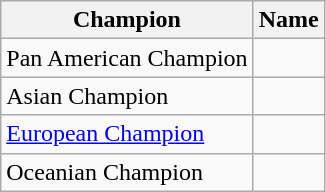<table class="wikitable">
<tr>
<th>Champion</th>
<th>Name</th>
</tr>
<tr>
<td>Pan American Champion</td>
<td></td>
</tr>
<tr>
<td>Asian Champion</td>
<td></td>
</tr>
<tr>
<td><a href='#'>European Champion</a></td>
<td></td>
</tr>
<tr>
<td>Oceanian Champion</td>
<td></td>
</tr>
</table>
